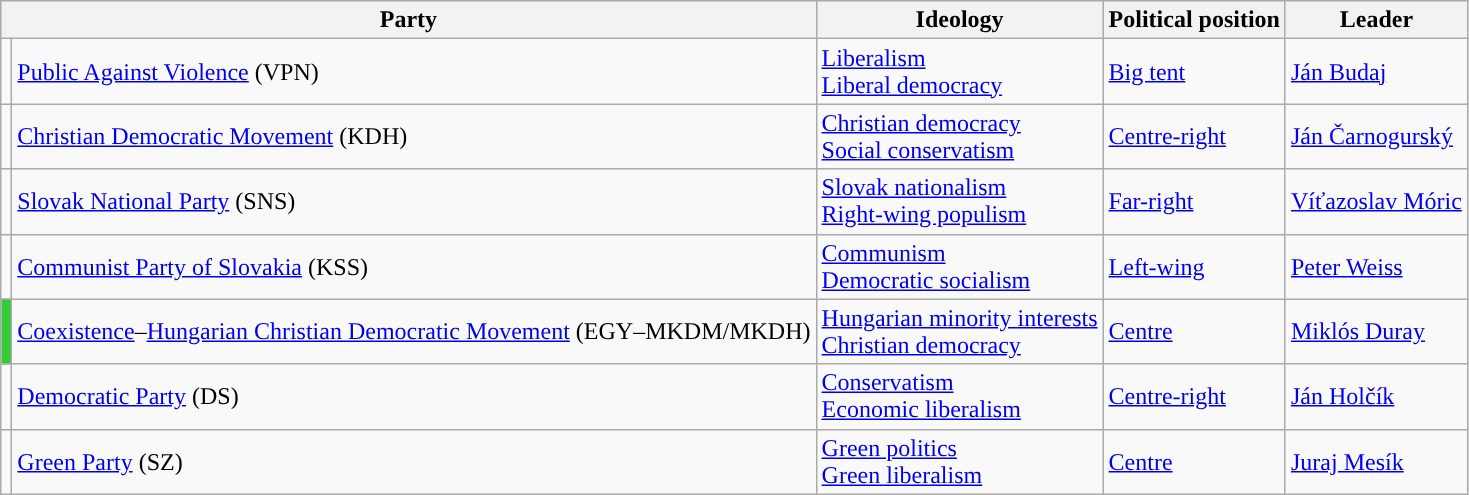<table class="wikitable">
<tr>
<th colspan="2">Party</th>
<th>Ideology</th>
<th>Political position</th>
<th>Leader</th>
</tr>
<tr>
<td style="background:"></td>
<td><a href='#'>Public Against Violence</a> (VPN)</td>
<td><a href='#'>Liberalism</a><br><a href='#'>Liberal democracy</a></td>
<td><a href='#'>Big tent</a></td>
<td><a href='#'>Ján Budaj</a></td>
</tr>
<tr>
<td style="background:"></td>
<td><a href='#'>Christian Democratic Movement</a> (KDH)</td>
<td><a href='#'>Christian democracy</a><br><a href='#'>Social conservatism</a></td>
<td><a href='#'>Centre-right</a></td>
<td><a href='#'>Ján Čarnogurský</a></td>
</tr>
<tr>
<td style="background:"></td>
<td><a href='#'>Slovak National Party</a> (SNS)</td>
<td><a href='#'>Slovak nationalism</a><br><a href='#'>Right-wing populism</a></td>
<td><a href='#'>Far-right</a></td>
<td><a href='#'>Víťazoslav Móric</a></td>
</tr>
<tr>
<td style="background:"></td>
<td><a href='#'>Communist Party of Slovakia</a> (KSS)</td>
<td><a href='#'>Communism</a><br><a href='#'>Democratic socialism</a></td>
<td><a href='#'>Left-wing</a></td>
<td><a href='#'>Peter Weiss</a></td>
</tr>
<tr>
<td style="background:#32CD32"></td>
<td><a href='#'>Coexistence</a>–<a href='#'>Hungarian Christian Democratic Movement</a> (EGY–MKDM/MKDH)</td>
<td><a href='#'>Hungarian minority interests</a><br><a href='#'>Christian democracy</a></td>
<td><a href='#'>Centre</a></td>
<td><a href='#'>Miklós Duray</a></td>
</tr>
<tr>
<td style="background:"></td>
<td><a href='#'>Democratic Party</a> (DS)</td>
<td><a href='#'>Conservatism</a><br><a href='#'>Economic liberalism</a></td>
<td><a href='#'>Centre-right</a></td>
<td><a href='#'>Ján Holčík</a></td>
</tr>
<tr>
<td style="background:"></td>
<td><a href='#'>Green Party</a> (SZ)</td>
<td><a href='#'>Green politics</a><br><a href='#'>Green liberalism</a></td>
<td><a href='#'>Centre</a></td>
<td><a href='#'>Juraj Mesík</a></td>
</tr>
</table>
